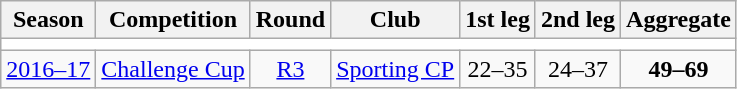<table class="wikitable">
<tr>
<th>Season</th>
<th>Competition</th>
<th>Round</th>
<th>Club</th>
<th>1st leg</th>
<th>2nd leg</th>
<th>Aggregate</th>
</tr>
<tr>
<td colspan="7" bgcolor=white></td>
</tr>
<tr>
<td><a href='#'>2016–17</a></td>
<td><a href='#'>Challenge Cup</a></td>
<td style="text-align:center;"><a href='#'>R3</a></td>
<td> <a href='#'>Sporting CP</a></td>
<td style="text-align:center;">22–35</td>
<td style="text-align:center;">24–37</td>
<td style="text-align:center;"><strong>49–69</strong></td>
</tr>
</table>
